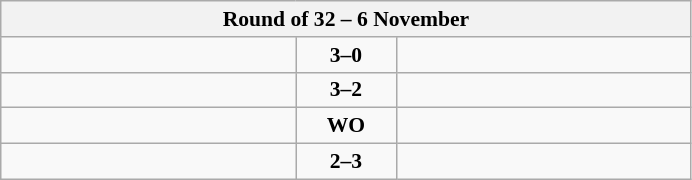<table class="wikitable" style="text-align: center; font-size:90% ">
<tr>
<th colspan=3>Round of 32 – 6 November</th>
</tr>
<tr>
<td align=left width="190"><strong></strong></td>
<td align=center width="60"><strong>3–0</strong></td>
<td align=left width="190"></td>
</tr>
<tr>
<td align=left><strong></strong></td>
<td align=center><strong>3–2</strong></td>
<td align=left></td>
</tr>
<tr>
<td align=left></td>
<td align=center><strong>WO</strong></td>
<td align=left><strong></strong></td>
</tr>
<tr>
<td align=left></td>
<td align=center><strong>2–3</strong></td>
<td align=left><strong></strong></td>
</tr>
</table>
